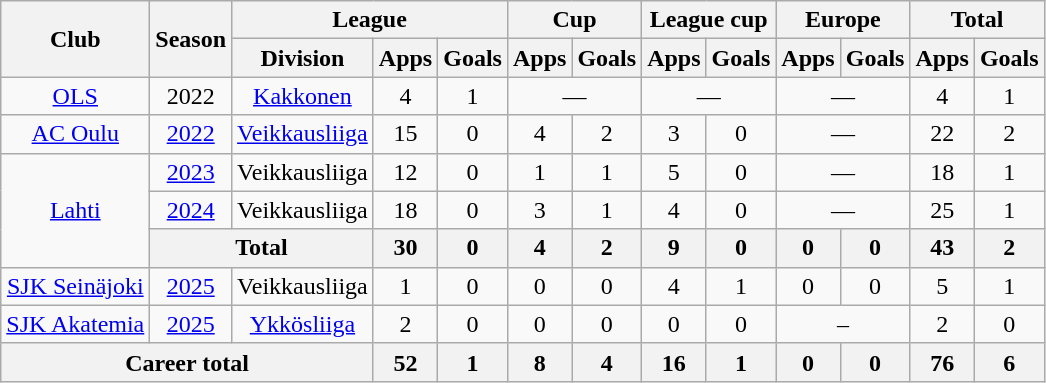<table class="wikitable" style="text-align:center">
<tr>
<th rowspan="2">Club</th>
<th rowspan="2">Season</th>
<th colspan="3">League</th>
<th colspan="2">Cup</th>
<th colspan="2">League cup</th>
<th colspan="2">Europe</th>
<th colspan="2">Total</th>
</tr>
<tr>
<th>Division</th>
<th>Apps</th>
<th>Goals</th>
<th>Apps</th>
<th>Goals</th>
<th>Apps</th>
<th>Goals</th>
<th>Apps</th>
<th>Goals</th>
<th>Apps</th>
<th>Goals</th>
</tr>
<tr>
<td><a href='#'>OLS</a></td>
<td>2022</td>
<td><a href='#'>Kakkonen</a></td>
<td>4</td>
<td>1</td>
<td colspan="2">—</td>
<td colspan="2">—</td>
<td colspan="2">—</td>
<td>4</td>
<td>1</td>
</tr>
<tr>
<td><a href='#'>AC Oulu</a></td>
<td><a href='#'>2022</a></td>
<td><a href='#'>Veikkausliiga</a></td>
<td>15</td>
<td>0</td>
<td>4</td>
<td>2</td>
<td>3</td>
<td>0</td>
<td colspan="2">—</td>
<td>22</td>
<td>2</td>
</tr>
<tr>
<td rowspan="3"><a href='#'>Lahti</a></td>
<td><a href='#'>2023</a></td>
<td>Veikkausliiga</td>
<td>12</td>
<td>0</td>
<td>1</td>
<td>1</td>
<td>5</td>
<td>0</td>
<td colspan="2">—</td>
<td>18</td>
<td>1</td>
</tr>
<tr>
<td><a href='#'>2024</a></td>
<td>Veikkausliiga</td>
<td>18</td>
<td>0</td>
<td>3</td>
<td>1</td>
<td>4</td>
<td>0</td>
<td colspan="2">—</td>
<td>25</td>
<td>1</td>
</tr>
<tr>
<th colspan="2">Total</th>
<th>30</th>
<th>0</th>
<th>4</th>
<th>2</th>
<th>9</th>
<th>0</th>
<th>0</th>
<th>0</th>
<th>43</th>
<th>2</th>
</tr>
<tr>
<td><a href='#'>SJK Seinäjoki</a></td>
<td><a href='#'>2025</a></td>
<td>Veikkausliiga</td>
<td>1</td>
<td>0</td>
<td>0</td>
<td>0</td>
<td>4</td>
<td>1</td>
<td>0</td>
<td>0</td>
<td>5</td>
<td>1</td>
</tr>
<tr>
<td><a href='#'>SJK Akatemia</a></td>
<td><a href='#'>2025</a></td>
<td><a href='#'>Ykkösliiga</a></td>
<td>2</td>
<td>0</td>
<td>0</td>
<td>0</td>
<td>0</td>
<td>0</td>
<td colspan=2>–</td>
<td>2</td>
<td>0</td>
</tr>
<tr>
<th colspan="3">Career total</th>
<th>52</th>
<th>1</th>
<th>8</th>
<th>4</th>
<th>16</th>
<th>1</th>
<th>0</th>
<th>0</th>
<th>76</th>
<th>6</th>
</tr>
</table>
